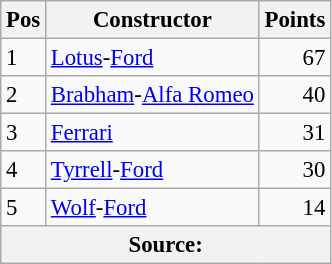<table class="wikitable" style="font-size: 95%;">
<tr>
<th>Pos</th>
<th>Constructor</th>
<th>Points</th>
</tr>
<tr>
<td>1</td>
<td> <a href='#'>Lotus</a>-<a href='#'>Ford</a></td>
<td align="right">67</td>
</tr>
<tr>
<td>2</td>
<td> <a href='#'>Brabham</a>-<a href='#'>Alfa Romeo</a></td>
<td align="right">40</td>
</tr>
<tr>
<td>3</td>
<td> <a href='#'>Ferrari</a></td>
<td align="right">31</td>
</tr>
<tr>
<td>4</td>
<td> <a href='#'>Tyrrell</a>-<a href='#'>Ford</a></td>
<td align="right">30</td>
</tr>
<tr>
<td>5</td>
<td> <a href='#'>Wolf</a>-<a href='#'>Ford</a></td>
<td align="right">14</td>
</tr>
<tr>
<th colspan=4>Source:</th>
</tr>
</table>
